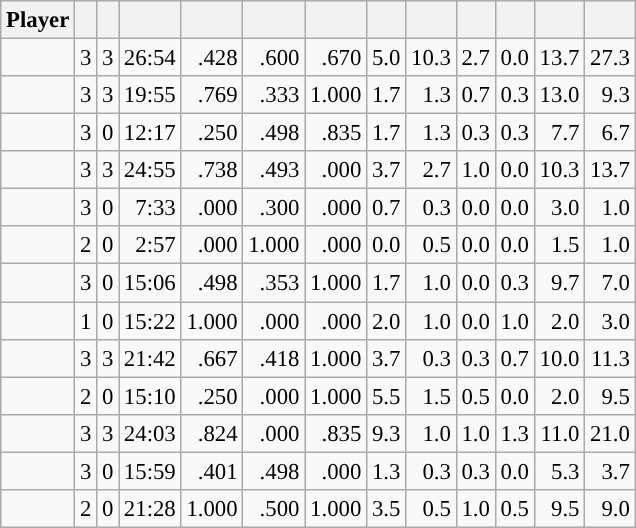<table class="wikitable sortable" style="font-size:95%; text-align:right;">
<tr>
<th>Player</th>
<th></th>
<th></th>
<th></th>
<th></th>
<th></th>
<th></th>
<th></th>
<th></th>
<th></th>
<th></th>
<th></th>
<th></th>
</tr>
<tr>
<td></td>
<td>3</td>
<td>3</td>
<td>26:54</td>
<td>.428</td>
<td>.600</td>
<td>.670</td>
<td>5.0</td>
<td>10.3</td>
<td>2.7</td>
<td>0.0</td>
<td>13.7</td>
<td>27.3</td>
</tr>
<tr>
<td></td>
<td>3</td>
<td>3</td>
<td>19:55</td>
<td>.769</td>
<td>.333</td>
<td>1.000</td>
<td>1.7</td>
<td>1.3</td>
<td>0.7</td>
<td>0.3</td>
<td>13.0</td>
<td>9.3</td>
</tr>
<tr>
<td></td>
<td>3</td>
<td>0</td>
<td>12:17</td>
<td>.250</td>
<td>.498</td>
<td>.835</td>
<td>1.7</td>
<td>1.3</td>
<td>0.3</td>
<td>0.3</td>
<td>7.7</td>
<td>6.7</td>
</tr>
<tr>
<td></td>
<td>3</td>
<td>3</td>
<td>24:55</td>
<td>.738</td>
<td>.493</td>
<td>.000</td>
<td>3.7</td>
<td>2.7</td>
<td>1.0</td>
<td>0.0</td>
<td>10.3</td>
<td>13.7</td>
</tr>
<tr>
<td></td>
<td>3</td>
<td>0</td>
<td>7:33</td>
<td>.000</td>
<td>.300</td>
<td>.000</td>
<td>0.7</td>
<td>0.3</td>
<td>0.0</td>
<td>0.0</td>
<td>3.0</td>
<td>1.0</td>
</tr>
<tr>
<td></td>
<td>2</td>
<td>0</td>
<td>2:57</td>
<td>.000</td>
<td>1.000</td>
<td>.000</td>
<td>0.0</td>
<td>0.5</td>
<td>0.0</td>
<td>0.0</td>
<td>1.5</td>
<td>1.0</td>
</tr>
<tr>
<td></td>
<td>3</td>
<td>0</td>
<td>15:06</td>
<td>.498</td>
<td>.353</td>
<td>1.000</td>
<td>1.7</td>
<td>1.0</td>
<td>0.0</td>
<td>0.3</td>
<td>9.7</td>
<td>7.0</td>
</tr>
<tr>
<td></td>
<td>1</td>
<td>0</td>
<td>15:22</td>
<td>1.000</td>
<td>.000</td>
<td>.000</td>
<td>2.0</td>
<td>1.0</td>
<td>0.0</td>
<td>1.0</td>
<td>2.0</td>
<td>3.0</td>
</tr>
<tr>
<td></td>
<td>3</td>
<td>3</td>
<td>21:42</td>
<td>.667</td>
<td>.418</td>
<td>1.000</td>
<td>3.7</td>
<td>0.3</td>
<td>0.3</td>
<td>0.7</td>
<td>10.0</td>
<td>11.3</td>
</tr>
<tr>
<td></td>
<td>2</td>
<td>0</td>
<td>15:10</td>
<td>.250</td>
<td>.000</td>
<td>1.000</td>
<td>5.5</td>
<td>1.5</td>
<td>0.5</td>
<td>0.0</td>
<td>2.0</td>
<td>9.5</td>
</tr>
<tr>
<td></td>
<td>3</td>
<td>3</td>
<td>24:03</td>
<td>.824</td>
<td>.000</td>
<td>.835</td>
<td>9.3</td>
<td>1.0</td>
<td>1.0</td>
<td>1.3</td>
<td>11.0</td>
<td>21.0</td>
</tr>
<tr>
<td></td>
<td>3</td>
<td>0</td>
<td>15:59</td>
<td>.401</td>
<td>.498</td>
<td>.000</td>
<td>1.3</td>
<td>0.3</td>
<td>0.3</td>
<td>0.0</td>
<td>5.3</td>
<td>3.7</td>
</tr>
<tr>
<td></td>
<td>2</td>
<td>0</td>
<td>21:28</td>
<td>1.000</td>
<td>.500</td>
<td>1.000</td>
<td>3.5</td>
<td>0.5</td>
<td>1.0</td>
<td>0.5</td>
<td>9.5</td>
<td>9.0</td>
</tr>
</table>
